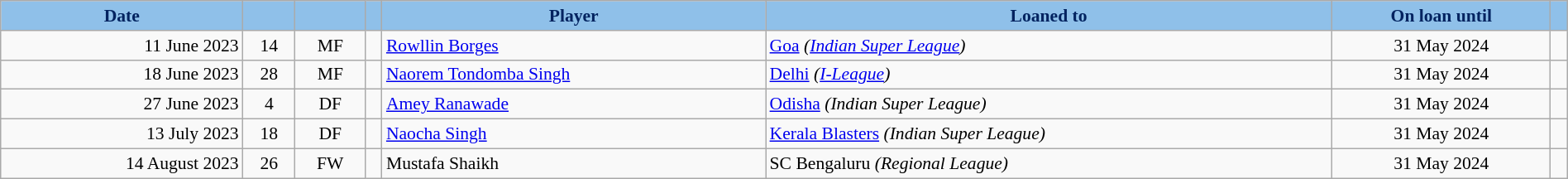<table class="wikitable sortable" style="text-align:center; font-size:90%; width:100%;">
<tr>
<th style="background-color:#8FC0E9; color:#022360;">Date</th>
<th style="background-color:#8FC0E9; color:#022360;"></th>
<th style="background-color:#8FC0E9; color:#022360;"></th>
<th style="background-color:#8FC0E9; color:#022360;"></th>
<th style="background-color:#8FC0E9; color:#022360;">Player</th>
<th style="background-color:#8FC0E9; color:#022360;">Loaned to</th>
<th style="background-color:#8FC0E9; color:#022360;">On loan until</th>
<th style="background-color:#8FC0E9; color:#022360;" class="unsortable"></th>
</tr>
<tr>
<td style="text-align:right;">11 June 2023</td>
<td>14</td>
<td>MF</td>
<td></td>
<td style="text-align:left;"><a href='#'>Rowllin Borges</a></td>
<td style="text-align:left;"> <a href='#'>Goa</a> <em>(<a href='#'>Indian Super League</a>)</em></td>
<td>31 May 2024</td>
<td></td>
</tr>
<tr>
<td style="text-align:right;">18 June 2023</td>
<td>28</td>
<td>MF</td>
<td></td>
<td style="text-align:left;"><a href='#'>Naorem Tondomba Singh</a></td>
<td style="text-align:left;"> <a href='#'>Delhi</a> <em>(<a href='#'>I-League</a>)</em></td>
<td>31 May 2024</td>
<td></td>
</tr>
<tr>
<td style="text-align:right;">27 June 2023</td>
<td>4</td>
<td>DF</td>
<td></td>
<td style="text-align:left;"><a href='#'>Amey Ranawade</a></td>
<td style="text-align:left;"> <a href='#'>Odisha</a> <em>(Indian Super League)</em></td>
<td>31 May 2024</td>
<td></td>
</tr>
<tr>
<td style="text-align:right;">13 July 2023</td>
<td>18</td>
<td>DF</td>
<td></td>
<td style="text-align:left;"><a href='#'>Naocha Singh</a></td>
<td style="text-align:left;"> <a href='#'>Kerala Blasters</a> <em>(Indian Super League)</em></td>
<td>31 May 2024</td>
<td></td>
</tr>
<tr>
<td style="text-align:right;">14 August 2023</td>
<td>26</td>
<td>FW</td>
<td></td>
<td style="text-align:left;">Mustafa Shaikh</td>
<td style="text-align:left;"> SC Bengaluru <em>(Regional League)</em></td>
<td>31 May 2024</td>
<td></td>
</tr>
</table>
